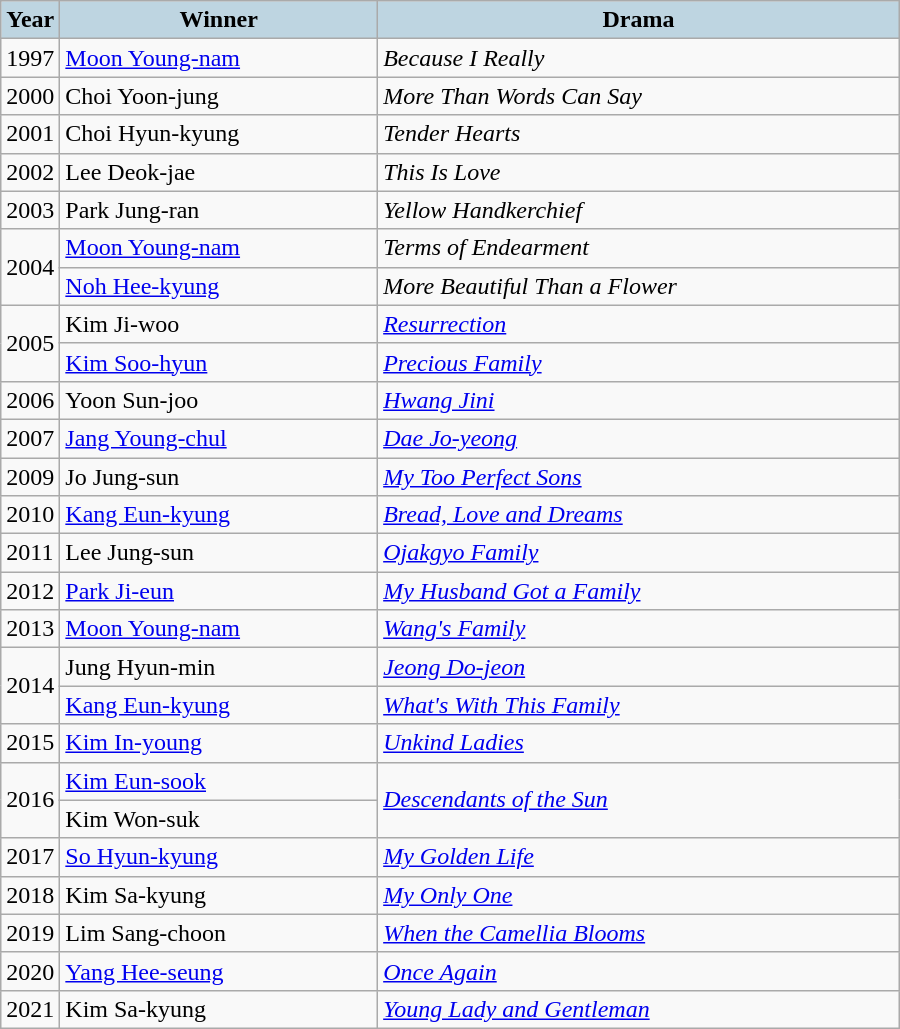<table class="wikitable" style="width:600px">
<tr>
<th style="background:#BED5E1;" width="30">Year</th>
<th style="background:#BED5E1;">Winner</th>
<th style="background:#BED5E1;">Drama</th>
</tr>
<tr>
<td>1997</td>
<td><a href='#'>Moon Young-nam</a></td>
<td><em>Because I Really</em></td>
</tr>
<tr>
<td>2000</td>
<td>Choi Yoon-jung</td>
<td><em>More Than Words Can Say</em></td>
</tr>
<tr>
<td>2001</td>
<td>Choi Hyun-kyung</td>
<td><em>Tender Hearts</em></td>
</tr>
<tr>
<td>2002</td>
<td>Lee Deok-jae</td>
<td><em>This Is Love</em></td>
</tr>
<tr>
<td>2003</td>
<td>Park Jung-ran</td>
<td><em>Yellow Handkerchief</em></td>
</tr>
<tr>
<td rowspan="2">2004</td>
<td><a href='#'>Moon Young-nam</a></td>
<td><em>Terms of Endearment</em></td>
</tr>
<tr>
<td><a href='#'>Noh Hee-kyung</a></td>
<td><em>More Beautiful Than a Flower</em></td>
</tr>
<tr>
<td rowspan="2">2005</td>
<td>Kim Ji-woo</td>
<td><em><a href='#'>Resurrection</a></em></td>
</tr>
<tr>
<td><a href='#'>Kim Soo-hyun</a></td>
<td><em><a href='#'>Precious Family</a></em></td>
</tr>
<tr>
<td>2006</td>
<td>Yoon Sun-joo</td>
<td><em><a href='#'>Hwang Jini</a></em></td>
</tr>
<tr>
<td>2007</td>
<td><a href='#'>Jang Young-chul</a></td>
<td><em><a href='#'>Dae Jo-yeong</a></em></td>
</tr>
<tr>
<td>2009</td>
<td>Jo Jung-sun</td>
<td><em><a href='#'>My Too Perfect Sons</a></em></td>
</tr>
<tr>
<td>2010</td>
<td><a href='#'>Kang Eun-kyung</a></td>
<td><em><a href='#'>Bread, Love and Dreams</a></em></td>
</tr>
<tr>
<td>2011</td>
<td>Lee Jung-sun</td>
<td><em><a href='#'>Ojakgyo Family</a></em></td>
</tr>
<tr>
<td>2012</td>
<td><a href='#'>Park Ji-eun</a></td>
<td><em><a href='#'>My Husband Got a Family</a></em></td>
</tr>
<tr>
<td>2013</td>
<td><a href='#'>Moon Young-nam</a></td>
<td><em><a href='#'>Wang's Family</a></em></td>
</tr>
<tr>
<td rowspan="2">2014</td>
<td>Jung Hyun-min</td>
<td><em><a href='#'>Jeong Do-jeon</a></em></td>
</tr>
<tr>
<td><a href='#'>Kang Eun-kyung</a></td>
<td><em><a href='#'>What's With This Family</a></em></td>
</tr>
<tr>
<td>2015</td>
<td><a href='#'>Kim In-young</a></td>
<td><em><a href='#'>Unkind Ladies</a></em></td>
</tr>
<tr>
<td rowspan="2">2016</td>
<td><a href='#'>Kim Eun-sook</a></td>
<td rowspan="2"><em><a href='#'>Descendants of the Sun</a></em></td>
</tr>
<tr>
<td>Kim Won-suk</td>
</tr>
<tr>
<td>2017</td>
<td><a href='#'>So Hyun-kyung</a></td>
<td><em><a href='#'>My Golden Life</a></em></td>
</tr>
<tr>
<td>2018</td>
<td>Kim Sa-kyung</td>
<td><em><a href='#'>My Only One</a></em></td>
</tr>
<tr>
<td>2019</td>
<td>Lim Sang-choon</td>
<td><em><a href='#'>When the Camellia Blooms</a></em></td>
</tr>
<tr>
<td>2020</td>
<td><a href='#'>Yang Hee-seung</a></td>
<td><em><a href='#'>Once Again</a></em></td>
</tr>
<tr>
<td>2021</td>
<td>Kim Sa-kyung</td>
<td><em><a href='#'>Young Lady and Gentleman</a></em></td>
</tr>
</table>
